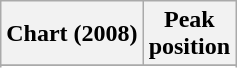<table class="wikitable sortable plainrowheaders">
<tr>
<th>Chart (2008)</th>
<th>Peak<br>position</th>
</tr>
<tr>
</tr>
<tr>
</tr>
<tr>
</tr>
<tr>
</tr>
<tr>
</tr>
<tr>
</tr>
<tr>
</tr>
</table>
